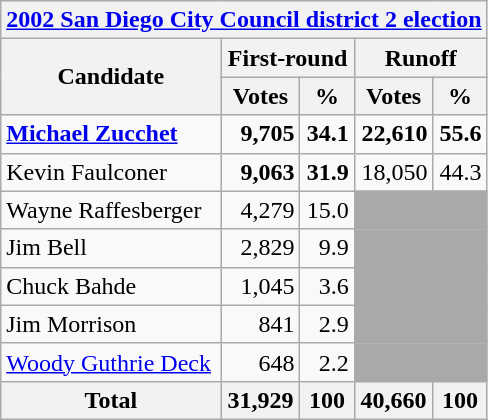<table class=wikitable>
<tr>
<th colspan=5><a href='#'>2002 San Diego City Council district 2 election</a></th>
</tr>
<tr>
<th colspan=1 rowspan=2>Candidate</th>
<th colspan=2><strong>First-round</strong></th>
<th colspan=2><strong>Runoff</strong></th>
</tr>
<tr>
<th>Votes</th>
<th>%</th>
<th>Votes</th>
<th>%</th>
</tr>
<tr>
<td><strong><a href='#'>Michael Zucchet</a></strong></td>
<td align="right"><strong>9,705</strong></td>
<td align="right"><strong>34.1</strong></td>
<td align="right"><strong>22,610</strong></td>
<td align="right"><strong>55.6</strong></td>
</tr>
<tr>
<td>Kevin Faulconer</td>
<td align="right"><strong>9,063</strong></td>
<td align="right"><strong>31.9</strong></td>
<td align="right">18,050</td>
<td align="right">44.3</td>
</tr>
<tr>
<td>Wayne Raffesberger</td>
<td align="right">4,279</td>
<td align="right">15.0</td>
<td colspan=2 bgcolor=darkgray></td>
</tr>
<tr>
<td>Jim Bell</td>
<td align="right">2,829</td>
<td align="right">9.9</td>
<td colspan=2 bgcolor=darkgray></td>
</tr>
<tr>
<td>Chuck Bahde</td>
<td align="right">1,045</td>
<td align="right">3.6</td>
<td colspan=2 bgcolor=darkgray></td>
</tr>
<tr>
<td>Jim Morrison</td>
<td align="right">841</td>
<td align="right">2.9</td>
<td colspan=2 bgcolor=darkgray></td>
</tr>
<tr>
<td><a href='#'>Woody Guthrie Deck</a></td>
<td align="right">648</td>
<td align="right">2.2</td>
<td colspan=2 bgcolor=darkgray></td>
</tr>
<tr>
<th>Total</th>
<th>31,929</th>
<th>100</th>
<th>40,660</th>
<th>100</th>
</tr>
</table>
